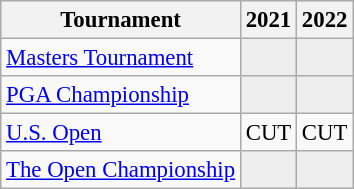<table class="wikitable" style="font-size:95%;text-align:center;">
<tr>
<th>Tournament</th>
<th>2021</th>
<th>2022</th>
</tr>
<tr>
<td align=left><a href='#'>Masters Tournament</a></td>
<td style="background:#eeeeee;"></td>
<td style="background:#eeeeee;"></td>
</tr>
<tr>
<td align=left><a href='#'>PGA Championship</a></td>
<td style="background:#eeeeee;"></td>
<td style="background:#eeeeee;"></td>
</tr>
<tr>
<td align=left><a href='#'>U.S. Open</a></td>
<td>CUT</td>
<td>CUT</td>
</tr>
<tr>
<td align=left><a href='#'>The Open Championship</a></td>
<td style="background:#eeeeee;"></td>
<td style="background:#eeeeee;"></td>
</tr>
</table>
